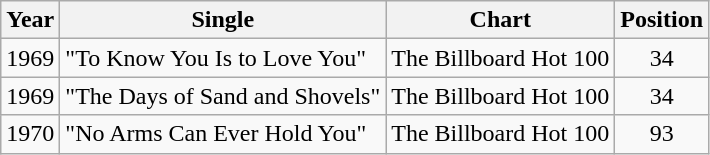<table class="wikitable">
<tr>
<th>Year</th>
<th>Single</th>
<th>Chart</th>
<th>Position</th>
</tr>
<tr>
<td>1969</td>
<td>"To Know You Is to Love You"</td>
<td>The Billboard Hot 100</td>
<td align="center">34</td>
</tr>
<tr>
<td>1969</td>
<td>"The Days of Sand and Shovels"</td>
<td>The Billboard Hot 100</td>
<td align="center">34</td>
</tr>
<tr>
<td>1970</td>
<td>"No Arms Can Ever Hold You"</td>
<td>The Billboard Hot 100</td>
<td align="center">93</td>
</tr>
</table>
